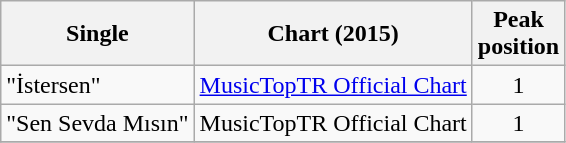<table class="wikitable sortable">
<tr>
<th align="left">Single</th>
<th align="left">Chart (2015)</th>
<th align="center">Peak<br>position</th>
</tr>
<tr>
<td align="left">"İstersen"</td>
<td align="left"><a href='#'>MusicTopTR Official Chart</a></td>
<td align="center">1</td>
</tr>
<tr>
<td align="left">"Sen Sevda Mısın"</td>
<td align="left">MusicTopTR Official Chart</td>
<td align="center">1</td>
</tr>
<tr>
</tr>
</table>
